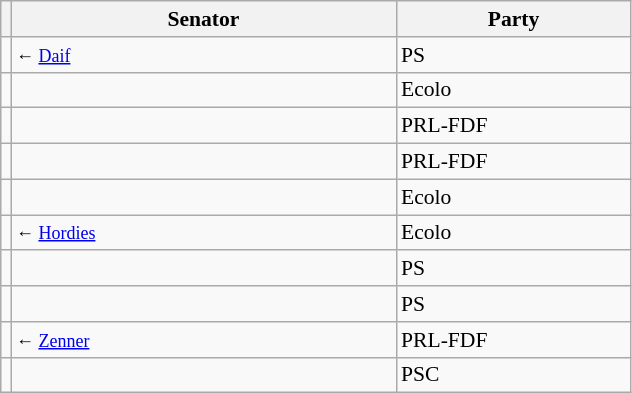<table class="sortable wikitable" style="text-align:left; font-size:90%">
<tr>
<th></th>
<th style="width:250px;">Senator</th>
<th style="width:150px;">Party</th>
</tr>
<tr>
<td></td>
<td> <small>← <a href='#'>Daif</a></small></td>
<td>PS</td>
</tr>
<tr>
<td></td>
<td></td>
<td>Ecolo</td>
</tr>
<tr>
<td></td>
<td></td>
<td>PRL-FDF</td>
</tr>
<tr>
<td></td>
<td></td>
<td>PRL-FDF</td>
</tr>
<tr>
<td></td>
<td></td>
<td>Ecolo</td>
</tr>
<tr>
<td></td>
<td> <small>← <a href='#'>Hordies</a></small></td>
<td>Ecolo</td>
</tr>
<tr>
<td></td>
<td></td>
<td>PS</td>
</tr>
<tr>
<td></td>
<td></td>
<td>PS</td>
</tr>
<tr>
<td></td>
<td> <small>← <a href='#'>Zenner</a></small></td>
<td>PRL-FDF</td>
</tr>
<tr>
<td></td>
<td></td>
<td>PSC</td>
</tr>
</table>
